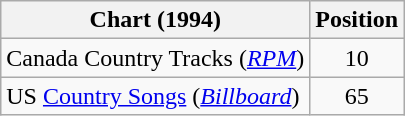<table class="wikitable sortable">
<tr>
<th scope="col">Chart (1994)</th>
<th scope="col">Position</th>
</tr>
<tr>
<td>Canada Country Tracks (<em><a href='#'>RPM</a></em>)</td>
<td align="center">10</td>
</tr>
<tr>
<td>US <a href='#'>Country Songs</a> (<em><a href='#'>Billboard</a></em>)</td>
<td align="center">65</td>
</tr>
</table>
